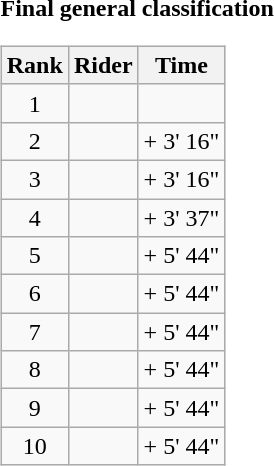<table>
<tr>
<td><strong>Final general classification</strong><br><table class="wikitable">
<tr>
<th scope="col">Rank</th>
<th scope="col">Rider</th>
<th scope="col">Time</th>
</tr>
<tr>
<td style="text-align:center;">1</td>
<td></td>
<td style="text-align:right;"></td>
</tr>
<tr>
<td style="text-align:center;">2</td>
<td></td>
<td style="text-align:right;">+ 3' 16"</td>
</tr>
<tr>
<td style="text-align:center;">3</td>
<td></td>
<td style="text-align:right;">+ 3' 16"</td>
</tr>
<tr>
<td style="text-align:center;">4</td>
<td></td>
<td style="text-align:right;">+ 3' 37"</td>
</tr>
<tr>
<td style="text-align:center;">5</td>
<td></td>
<td style="text-align:right;">+ 5' 44"</td>
</tr>
<tr>
<td style="text-align:center;">6</td>
<td></td>
<td style="text-align:right;">+ 5' 44"</td>
</tr>
<tr>
<td style="text-align:center;">7</td>
<td></td>
<td style="text-align:right;">+ 5' 44"</td>
</tr>
<tr>
<td style="text-align:center;">8</td>
<td></td>
<td style="text-align:right;">+ 5' 44"</td>
</tr>
<tr>
<td style="text-align:center;">9</td>
<td></td>
<td style="text-align:right;">+ 5' 44"</td>
</tr>
<tr>
<td style="text-align:center;">10</td>
<td></td>
<td style="text-align:right;">+ 5' 44"</td>
</tr>
</table>
</td>
</tr>
</table>
